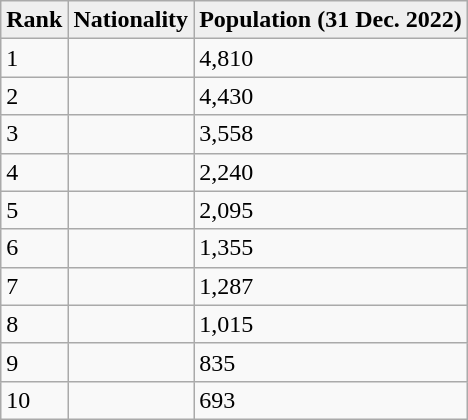<table class="wikitable">
<tr>
<th style="background:#efefef;">Rank</th>
<th style="background:#efefef;">Nationality</th>
<th style="background:#efefef;">Population (31 Dec. 2022)</th>
</tr>
<tr>
<td>1</td>
<td></td>
<td>4,810</td>
</tr>
<tr>
<td>2</td>
<td></td>
<td>4,430</td>
</tr>
<tr>
<td>3</td>
<td></td>
<td>3,558</td>
</tr>
<tr>
<td>4</td>
<td></td>
<td>2,240</td>
</tr>
<tr>
<td>5</td>
<td></td>
<td>2,095</td>
</tr>
<tr>
<td>6</td>
<td></td>
<td>1,355</td>
</tr>
<tr>
<td>7</td>
<td></td>
<td>1,287</td>
</tr>
<tr>
<td>8</td>
<td></td>
<td>1,015</td>
</tr>
<tr>
<td>9</td>
<td></td>
<td>835</td>
</tr>
<tr>
<td>10</td>
<td></td>
<td>693</td>
</tr>
</table>
